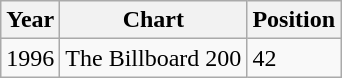<table class="wikitable">
<tr>
<th>Year</th>
<th>Chart</th>
<th>Position</th>
</tr>
<tr>
<td>1996</td>
<td>The Billboard 200</td>
<td>42</td>
</tr>
</table>
